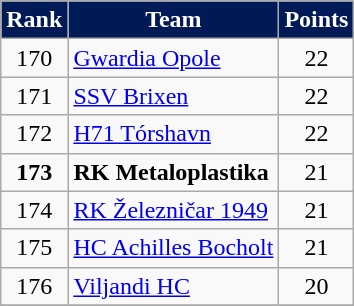<table class="wikitable" style="text-align: center">
<tr>
<th style="color:white; background:#001A57">Rank</th>
<th style="color:white; background:#001A57">Team</th>
<th style="color:white; background:#001A57">Points</th>
</tr>
<tr>
<td>170</td>
<td align=left> <a href='#'>Gwardia Opole</a></td>
<td>22</td>
</tr>
<tr>
<td>171</td>
<td align=left> <a href='#'>SSV Brixen</a></td>
<td>22</td>
</tr>
<tr>
<td>172</td>
<td align=left> <a href='#'>H71 Tórshavn</a></td>
<td>22</td>
</tr>
<tr>
<td><strong>173</strong></td>
<td align=left> <strong>RK Metaloplastika</strong></td>
<td>21</td>
</tr>
<tr>
<td>174</td>
<td align=left> <a href='#'>RK Železničar 1949</a></td>
<td>21</td>
</tr>
<tr>
<td>175</td>
<td align=left> <a href='#'>HC Achilles Bocholt</a></td>
<td>21</td>
</tr>
<tr>
<td>176</td>
<td align=left> <a href='#'>Viljandi HC</a></td>
<td>20</td>
</tr>
<tr>
</tr>
</table>
